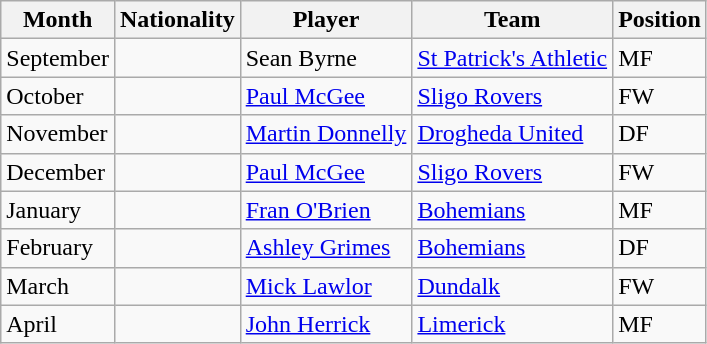<table class="wikitable sortable">
<tr>
<th>Month</th>
<th>Nationality</th>
<th>Player</th>
<th>Team</th>
<th>Position</th>
</tr>
<tr>
<td>September</td>
<td></td>
<td>Sean Byrne</td>
<td><a href='#'>St Patrick's Athletic</a></td>
<td>MF</td>
</tr>
<tr>
<td>October</td>
<td></td>
<td><a href='#'>Paul McGee</a></td>
<td><a href='#'>Sligo Rovers</a></td>
<td>FW</td>
</tr>
<tr>
<td>November</td>
<td></td>
<td><a href='#'>Martin Donnelly</a></td>
<td><a href='#'>Drogheda United</a></td>
<td>DF</td>
</tr>
<tr>
<td>December</td>
<td></td>
<td><a href='#'>Paul McGee</a></td>
<td><a href='#'>Sligo Rovers</a></td>
<td>FW</td>
</tr>
<tr>
<td>January</td>
<td></td>
<td><a href='#'>Fran O'Brien</a></td>
<td><a href='#'>Bohemians</a></td>
<td>MF</td>
</tr>
<tr>
<td>February</td>
<td></td>
<td><a href='#'>Ashley Grimes</a></td>
<td><a href='#'>Bohemians</a></td>
<td>DF</td>
</tr>
<tr>
<td>March</td>
<td></td>
<td><a href='#'>Mick Lawlor</a></td>
<td><a href='#'>Dundalk</a></td>
<td>FW</td>
</tr>
<tr>
<td>April</td>
<td></td>
<td><a href='#'>John Herrick</a></td>
<td><a href='#'>Limerick</a></td>
<td>MF</td>
</tr>
</table>
